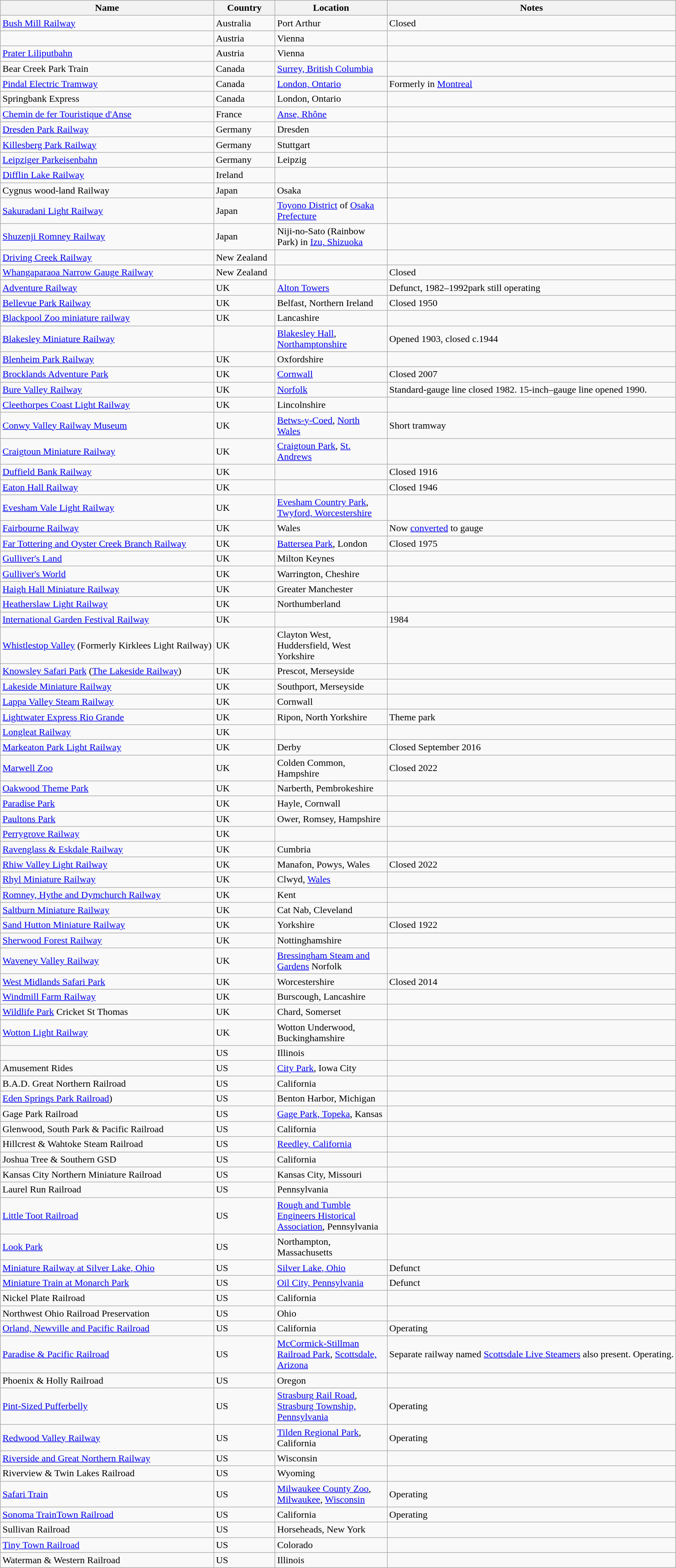<table class="wikitable sortable">
<tr>
<th>Name</th>
<th width="95">Country</th>
<th width="180">Location</th>
<th class="unsortable">Notes</th>
</tr>
<tr>
<td><a href='#'>Bush Mill Railway</a></td>
<td> Australia</td>
<td>Port Arthur</td>
<td>Closed</td>
</tr>
<tr>
<td></td>
<td> Austria</td>
<td>Vienna</td>
<td></td>
</tr>
<tr>
<td><a href='#'>Prater Liliputbahn</a></td>
<td> Austria</td>
<td>Vienna</td>
<td></td>
</tr>
<tr>
<td>Bear Creek Park Train</td>
<td> Canada</td>
<td><a href='#'>Surrey, British Columbia</a></td>
<td></td>
</tr>
<tr>
<td><a href='#'>Pindal Electric Tramway</a></td>
<td> Canada</td>
<td><a href='#'>London, Ontario</a></td>
<td>Formerly in <a href='#'>Montreal</a></td>
</tr>
<tr>
<td>Springbank Express</td>
<td> Canada</td>
<td>London, Ontario</td>
<td></td>
</tr>
<tr>
<td><a href='#'>Chemin de fer Touristique d'Anse</a></td>
<td> France</td>
<td><a href='#'>Anse, Rhône</a></td>
<td></td>
</tr>
<tr>
<td><a href='#'>Dresden Park Railway</a></td>
<td> Germany</td>
<td>Dresden</td>
<td></td>
</tr>
<tr>
<td><a href='#'>Killesberg Park Railway</a></td>
<td> Germany</td>
<td>Stuttgart</td>
<td></td>
</tr>
<tr>
<td><a href='#'>Leipziger Parkeisenbahn</a></td>
<td> Germany</td>
<td>Leipzig</td>
<td></td>
</tr>
<tr>
<td><a href='#'>Difflin Lake Railway</a></td>
<td> Ireland</td>
<td></td>
<td></td>
</tr>
<tr>
<td>Cygnus wood-land Railway</td>
<td> Japan</td>
<td>Osaka</td>
<td></td>
</tr>
<tr>
<td><a href='#'>Sakuradani Light Railway</a></td>
<td> Japan</td>
<td><a href='#'>Toyono District</a> of <a href='#'>Osaka Prefecture</a></td>
<td></td>
</tr>
<tr>
<td><a href='#'>Shuzenji Romney Railway</a></td>
<td> Japan</td>
<td>Niji-no-Sato (Rainbow Park) in <a href='#'>Izu, Shizuoka</a></td>
<td></td>
</tr>
<tr>
<td><a href='#'>Driving Creek Railway</a></td>
<td> New Zealand</td>
<td></td>
<td></td>
</tr>
<tr>
<td><a href='#'>Whangaparaoa Narrow Gauge Railway</a></td>
<td> New Zealand</td>
<td></td>
<td>Closed</td>
</tr>
<tr>
<td><a href='#'>Adventure Railway</a></td>
<td> UK</td>
<td><a href='#'>Alton Towers</a></td>
<td>Defunct, 1982–1992park still operating</td>
</tr>
<tr>
<td><a href='#'>Bellevue Park Railway</a></td>
<td> UK</td>
<td>Belfast, Northern Ireland</td>
<td>Closed 1950</td>
</tr>
<tr>
<td><a href='#'>Blackpool Zoo miniature railway</a></td>
<td> UK</td>
<td>Lancashire</td>
<td></td>
</tr>
<tr>
<td><a href='#'>Blakesley Miniature Railway</a></td>
<td></td>
<td><a href='#'>Blakesley Hall</a>, <a href='#'>Northamptonshire</a></td>
<td>Opened 1903, closed c.1944</td>
</tr>
<tr>
<td><a href='#'>Blenheim Park Railway</a></td>
<td> UK</td>
<td>Oxfordshire</td>
<td></td>
</tr>
<tr>
<td><a href='#'>Brocklands Adventure Park</a></td>
<td> UK</td>
<td><a href='#'>Cornwall</a></td>
<td>Closed 2007</td>
</tr>
<tr>
<td><a href='#'>Bure Valley Railway</a></td>
<td> UK</td>
<td><a href='#'>Norfolk</a></td>
<td>Standard-gauge line closed 1982. 15-inch–gauge line opened 1990.</td>
</tr>
<tr>
<td><a href='#'>Cleethorpes Coast Light Railway</a></td>
<td> UK</td>
<td>Lincolnshire</td>
<td></td>
</tr>
<tr>
<td><a href='#'>Conwy Valley Railway Museum</a></td>
<td> UK</td>
<td><a href='#'>Betws-y-Coed</a>, <a href='#'>North Wales</a></td>
<td>Short tramway</td>
</tr>
<tr>
<td><a href='#'>Craigtoun Miniature Railway</a></td>
<td> UK</td>
<td><a href='#'>Craigtoun Park</a>, <a href='#'>St. Andrews</a></td>
<td></td>
</tr>
<tr>
<td><a href='#'>Duffield Bank Railway</a></td>
<td> UK</td>
<td></td>
<td>Closed 1916</td>
</tr>
<tr>
<td><a href='#'>Eaton Hall Railway</a></td>
<td> UK</td>
<td></td>
<td>Closed 1946</td>
</tr>
<tr>
<td><a href='#'>Evesham Vale Light Railway</a></td>
<td> UK</td>
<td><a href='#'>Evesham Country Park</a>, <a href='#'>Twyford, Worcestershire</a></td>
<td></td>
</tr>
<tr>
<td><a href='#'>Fairbourne Railway</a></td>
<td> UK</td>
<td>Wales</td>
<td>Now <a href='#'>converted</a> to  gauge</td>
</tr>
<tr>
<td><a href='#'>Far Tottering and Oyster Creek Branch Railway</a></td>
<td> UK</td>
<td><a href='#'>Battersea Park</a>, London</td>
<td>Closed 1975</td>
</tr>
<tr>
<td><a href='#'>Gulliver's Land</a></td>
<td> UK</td>
<td>Milton Keynes</td>
<td></td>
</tr>
<tr>
<td><a href='#'>Gulliver's World</a></td>
<td> UK</td>
<td>Warrington, Cheshire</td>
<td></td>
</tr>
<tr>
<td><a href='#'>Haigh Hall Miniature Railway</a></td>
<td> UK</td>
<td>Greater Manchester</td>
<td></td>
</tr>
<tr>
<td><a href='#'>Heatherslaw Light Railway</a></td>
<td> UK</td>
<td>Northumberland</td>
<td></td>
</tr>
<tr>
<td><a href='#'>International Garden Festival Railway</a></td>
<td> UK</td>
<td></td>
<td>1984</td>
</tr>
<tr>
<td><a href='#'>Whistlestop Valley</a> (Formerly Kirklees Light Railway)</td>
<td> UK</td>
<td>Clayton West, Huddersfield, West Yorkshire</td>
<td></td>
</tr>
<tr>
<td><a href='#'>Knowsley Safari Park</a> (<a href='#'>The Lakeside Railway</a>)</td>
<td> UK</td>
<td>Prescot, Merseyside</td>
<td></td>
</tr>
<tr>
<td><a href='#'>Lakeside Miniature Railway</a></td>
<td> UK</td>
<td>Southport, Merseyside</td>
<td></td>
</tr>
<tr>
<td><a href='#'>Lappa Valley Steam Railway</a></td>
<td> UK</td>
<td>Cornwall</td>
<td></td>
</tr>
<tr>
<td><a href='#'>Lightwater Express Rio Grande</a></td>
<td> UK</td>
<td>Ripon, North Yorkshire</td>
<td>Theme park</td>
</tr>
<tr>
<td><a href='#'>Longleat Railway</a></td>
<td> UK</td>
<td></td>
<td></td>
</tr>
<tr>
<td><a href='#'>Markeaton Park Light Railway</a></td>
<td> UK</td>
<td>Derby</td>
<td>Closed September 2016</td>
</tr>
<tr>
<td><a href='#'>Marwell Zoo</a></td>
<td> UK</td>
<td>Colden Common, Hampshire</td>
<td>Closed 2022</td>
</tr>
<tr>
<td><a href='#'>Oakwood Theme Park</a></td>
<td> UK</td>
<td>Narberth, Pembrokeshire</td>
<td></td>
</tr>
<tr>
<td><a href='#'>Paradise Park</a></td>
<td> UK</td>
<td>Hayle, Cornwall</td>
<td></td>
</tr>
<tr>
<td><a href='#'>Paultons Park</a></td>
<td> UK</td>
<td>Ower, Romsey, Hampshire</td>
<td></td>
</tr>
<tr>
<td><a href='#'>Perrygrove Railway</a></td>
<td> UK</td>
<td></td>
<td></td>
</tr>
<tr>
<td><a href='#'>Ravenglass & Eskdale Railway</a></td>
<td> UK</td>
<td>Cumbria</td>
<td></td>
</tr>
<tr>
<td><a href='#'>Rhiw Valley Light Railway</a></td>
<td> UK</td>
<td>Manafon, Powys, Wales</td>
<td>Closed 2022</td>
</tr>
<tr>
<td><a href='#'>Rhyl Miniature Railway</a></td>
<td> UK</td>
<td>Clwyd, <a href='#'>Wales</a></td>
<td></td>
</tr>
<tr>
<td><a href='#'>Romney, Hythe and Dymchurch Railway</a></td>
<td> UK</td>
<td>Kent</td>
<td></td>
</tr>
<tr>
<td><a href='#'>Saltburn Miniature Railway</a></td>
<td> UK</td>
<td>Cat Nab, Cleveland</td>
<td></td>
</tr>
<tr>
<td><a href='#'>Sand Hutton Miniature Railway</a></td>
<td> UK</td>
<td>Yorkshire</td>
<td>Closed 1922</td>
</tr>
<tr>
<td><a href='#'>Sherwood Forest Railway</a></td>
<td> UK</td>
<td>Nottinghamshire</td>
<td></td>
</tr>
<tr>
<td><a href='#'>Waveney Valley Railway</a></td>
<td> UK</td>
<td><a href='#'>Bressingham Steam and Gardens</a> Norfolk</td>
<td></td>
</tr>
<tr>
<td><a href='#'>West Midlands Safari Park</a></td>
<td> UK</td>
<td>Worcestershire</td>
<td>Closed 2014</td>
</tr>
<tr>
<td><a href='#'>Windmill Farm Railway</a></td>
<td> UK</td>
<td>Burscough, Lancashire</td>
<td></td>
</tr>
<tr>
<td><a href='#'>Wildlife Park</a> Cricket St Thomas</td>
<td> UK</td>
<td>Chard, Somerset</td>
<td></td>
</tr>
<tr>
<td><a href='#'>Wotton Light Railway</a></td>
<td> UK</td>
<td>Wotton Underwood, Buckinghamshire</td>
<td></td>
</tr>
<tr>
<td></td>
<td> US</td>
<td>Illinois</td>
<td></td>
</tr>
<tr>
<td>Amusement Rides</td>
<td> US</td>
<td><a href='#'>City Park</a>, Iowa City</td>
<td></td>
</tr>
<tr>
<td>B.A.D. Great Northern Railroad</td>
<td> US</td>
<td>California</td>
<td></td>
</tr>
<tr>
<td><a href='#'>Eden Springs Park Railroad</a>)</td>
<td> US</td>
<td>Benton Harbor, Michigan</td>
<td></td>
</tr>
<tr>
<td>Gage Park Railroad</td>
<td> US</td>
<td><a href='#'>Gage Park, Topeka</a>, Kansas</td>
<td></td>
</tr>
<tr>
<td>Glenwood, South Park & Pacific Railroad</td>
<td> US</td>
<td>California</td>
<td></td>
</tr>
<tr>
<td>Hillcrest & Wahtoke Steam Railroad</td>
<td> US</td>
<td><a href='#'>Reedley, California</a></td>
<td></td>
</tr>
<tr>
<td>Joshua Tree & Southern GSD</td>
<td> US</td>
<td>California</td>
<td></td>
</tr>
<tr>
<td>Kansas City Northern Miniature Railroad</td>
<td> US</td>
<td>Kansas City, Missouri</td>
<td></td>
</tr>
<tr>
<td>Laurel Run Railroad</td>
<td> US</td>
<td>Pennsylvania</td>
<td></td>
</tr>
<tr>
<td><a href='#'>Little Toot Railroad</a></td>
<td> US</td>
<td><a href='#'>Rough and Tumble Engineers Historical Association</a>, Pennsylvania</td>
<td></td>
</tr>
<tr>
<td><a href='#'>Look Park</a></td>
<td> US</td>
<td>Northampton, Massachusetts</td>
<td></td>
</tr>
<tr>
<td><a href='#'>Miniature Railway at Silver Lake, Ohio</a></td>
<td> US</td>
<td><a href='#'>Silver Lake, Ohio</a></td>
<td>Defunct</td>
</tr>
<tr>
<td><a href='#'>Miniature Train at Monarch Park</a></td>
<td> US</td>
<td><a href='#'>Oil City, Pennsylvania</a></td>
<td>Defunct</td>
</tr>
<tr>
<td Nickel Plate (Miniature) Railroad>Nickel Plate Railroad</td>
<td> US</td>
<td>California</td>
<td></td>
</tr>
<tr>
<td>Northwest Ohio Railroad Preservation</td>
<td> US</td>
<td>Ohio</td>
<td></td>
</tr>
<tr>
<td><a href='#'>Orland, Newville and Pacific Railroad</a></td>
<td> US</td>
<td>California</td>
<td>Operating</td>
</tr>
<tr>
<td><a href='#'>Paradise & Pacific Railroad</a></td>
<td> US</td>
<td><a href='#'>McCormick-Stillman Railroad Park</a>, <a href='#'>Scottsdale, Arizona</a></td>
<td> Separate  railway named <a href='#'>Scottsdale Live Steamers</a> also present. Operating.</td>
</tr>
<tr>
<td>Phoenix & Holly Railroad</td>
<td> US</td>
<td>Oregon</td>
<td></td>
</tr>
<tr>
<td><a href='#'>Pint-Sized Pufferbelly</a></td>
<td> US</td>
<td><a href='#'>Strasburg Rail Road</a>, <a href='#'>Strasburg Township, Pennsylvania</a></td>
<td> Operating</td>
</tr>
<tr>
<td><a href='#'>Redwood Valley Railway</a></td>
<td> US</td>
<td><a href='#'>Tilden Regional Park</a>, California</td>
<td> Operating</td>
</tr>
<tr>
<td><a href='#'>Riverside and Great Northern Railway</a></td>
<td> US</td>
<td>Wisconsin</td>
<td></td>
</tr>
<tr>
<td>Riverview & Twin Lakes Railroad</td>
<td> US</td>
<td>Wyoming</td>
<td></td>
</tr>
<tr>
<td><a href='#'>Safari Train</a></td>
<td> US</td>
<td><a href='#'>Milwaukee County Zoo</a>, <a href='#'>Milwaukee</a>, <a href='#'>Wisconsin</a></td>
<td>Operating</td>
</tr>
<tr>
<td><a href='#'>Sonoma TrainTown Railroad</a></td>
<td> US</td>
<td>California</td>
<td> Operating</td>
</tr>
<tr>
<td>Sullivan Railroad</td>
<td> US</td>
<td>Horseheads, New York</td>
<td></td>
</tr>
<tr>
<td><a href='#'>Tiny Town Railroad</a></td>
<td> US</td>
<td>Colorado</td>
<td></td>
</tr>
<tr>
<td>Waterman & Western Railroad</td>
<td> US</td>
<td>Illinois</td>
<td></td>
</tr>
</table>
